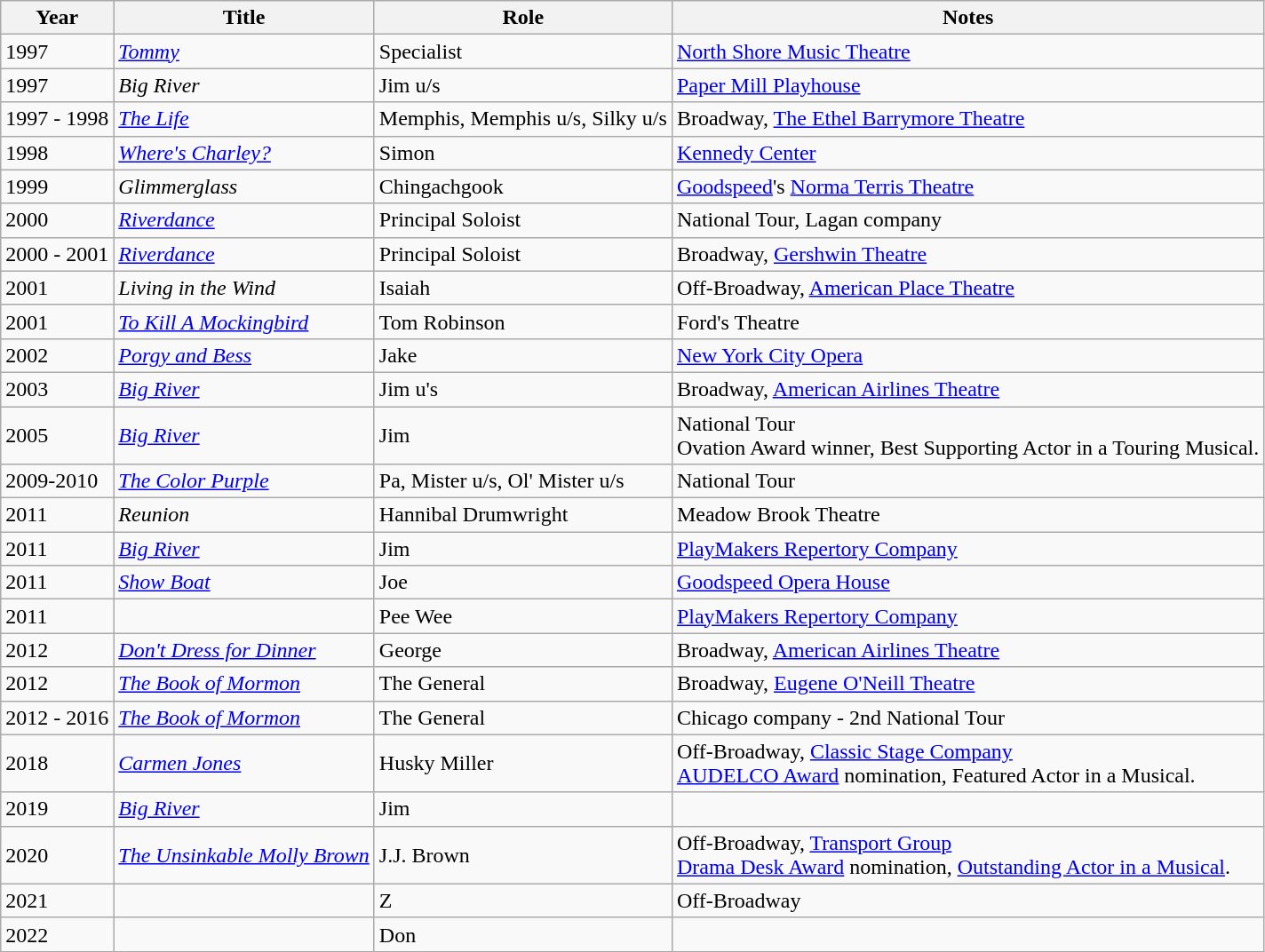<table class="wikitable plainrowheaders">
<tr>
<th>Year</th>
<th>Title</th>
<th>Role</th>
<th class="unsortable">Notes</th>
</tr>
<tr>
<td>1997</td>
<td><em><a href='#'>Tommy</a></em></td>
<td>Specialist</td>
<td><a href='#'>North Shore Music Theatre</a></td>
</tr>
<tr>
<td>1997</td>
<td><em>Big River</em></td>
<td>Jim u/s</td>
<td><a href='#'>Paper Mill Playhouse</a></td>
</tr>
<tr>
<td>1997 - 1998</td>
<td><em><a href='#'>The Life</a></em></td>
<td>Memphis, Memphis u/s, Silky u/s</td>
<td>Broadway, <a href='#'>The Ethel Barrymore Theatre</a></td>
</tr>
<tr>
<td>1998</td>
<td><em><a href='#'>Where's Charley?</a></em></td>
<td>Simon</td>
<td><a href='#'>Kennedy Center</a></td>
</tr>
<tr>
<td>1999</td>
<td><em>Glimmerglass</em></td>
<td>Chingachgook</td>
<td><a href='#'>Goodspeed</a>'s <a href='#'>Norma Terris Theatre</a></td>
</tr>
<tr>
<td>2000</td>
<td><em><a href='#'>Riverdance</a></em></td>
<td>Principal Soloist</td>
<td>National Tour, Lagan company</td>
</tr>
<tr>
<td>2000 - 2001</td>
<td><em><a href='#'>Riverdance</a></em></td>
<td>Principal Soloist</td>
<td>Broadway, <a href='#'>Gershwin Theatre</a></td>
</tr>
<tr>
<td>2001</td>
<td><em>Living in the Wind</em></td>
<td>Isaiah</td>
<td>Off-Broadway, <a href='#'>American Place Theatre</a></td>
</tr>
<tr>
<td>2001</td>
<td><em><a href='#'>To Kill A Mockingbird</a></em></td>
<td>Tom Robinson</td>
<td>Ford's Theatre</td>
</tr>
<tr>
<td>2002</td>
<td><em><a href='#'>Porgy and Bess</a></em></td>
<td>Jake</td>
<td><a href='#'>New York City Opera</a></td>
</tr>
<tr>
<td>2003</td>
<td><em><a href='#'>Big River</a></em></td>
<td>Jim u's</td>
<td>Broadway, <a href='#'>American Airlines Theatre</a></td>
</tr>
<tr>
<td>2005</td>
<td><em><a href='#'>Big River</a></em></td>
<td>Jim</td>
<td>National Tour<br>Ovation Award winner, Best Supporting Actor in a Touring Musical.</td>
</tr>
<tr>
<td>2009-2010</td>
<td><em><a href='#'>The Color Purple</a></em></td>
<td>Pa, Mister u/s, Ol' Mister u/s</td>
<td>National Tour</td>
</tr>
<tr>
<td>2011</td>
<td><em>Reunion</em></td>
<td>Hannibal Drumwright</td>
<td>Meadow Brook Theatre</td>
</tr>
<tr>
<td>2011</td>
<td><em><a href='#'>Big River</a></em></td>
<td>Jim</td>
<td><a href='#'>PlayMakers Repertory Company</a></td>
</tr>
<tr>
<td>2011</td>
<td><em><a href='#'>Show Boat</a></em></td>
<td>Joe</td>
<td><a href='#'>Goodspeed Opera House</a></td>
</tr>
<tr>
<td>2011</td>
<td><em></em></td>
<td>Pee Wee</td>
<td><a href='#'>PlayMakers Repertory Company</a></td>
</tr>
<tr>
<td>2012</td>
<td><em><a href='#'>Don't Dress for Dinner</a></em></td>
<td>George</td>
<td>Broadway, <a href='#'>American Airlines Theatre</a></td>
</tr>
<tr>
<td>2012</td>
<td><em><a href='#'>The Book of Mormon</a></em></td>
<td>The General</td>
<td>Broadway, <a href='#'>Eugene O'Neill Theatre</a></td>
</tr>
<tr>
<td>2012 - 2016</td>
<td><em><a href='#'>The Book of Mormon</a></em></td>
<td>The General</td>
<td>Chicago company - 2nd National Tour</td>
</tr>
<tr>
<td>2018</td>
<td><em><a href='#'>Carmen Jones</a></em></td>
<td>Husky Miller</td>
<td>Off-Broadway, <a href='#'>Classic Stage Company</a><br><a href='#'>AUDELCO Award</a> nomination, Featured Actor in a Musical.</td>
</tr>
<tr>
<td>2019</td>
<td><em><a href='#'>Big River</a></em></td>
<td>Jim</td>
<td></td>
</tr>
<tr>
<td>2020</td>
<td><em><a href='#'>The Unsinkable Molly Brown</a></em></td>
<td>J.J. Brown</td>
<td>Off-Broadway, <a href='#'>Transport Group</a><br><a href='#'>Drama Desk Award</a> nomination, <a href='#'>Outstanding Actor in a Musical</a>.</td>
</tr>
<tr>
<td>2021</td>
<td></td>
<td>Z</td>
<td>Off-Broadway</td>
</tr>
<tr>
<td>2022</td>
<td></td>
<td>Don</td>
<td></td>
</tr>
</table>
